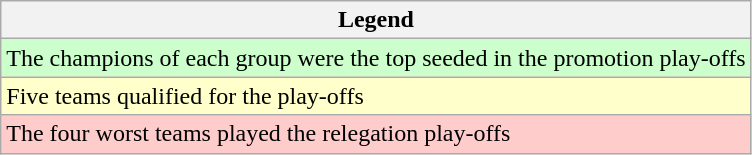<table class="wikitable">
<tr>
<th>Legend</th>
</tr>
<tr bgcolor=#ccffcc>
<td>The champions of each group were the top seeded in the promotion play-offs</td>
</tr>
<tr bgcolor=#FFFFCC>
<td>Five teams qualified for the play-offs</td>
</tr>
<tr bgcolor=#FFCCCC>
<td>The four worst teams played the relegation play-offs</td>
</tr>
</table>
